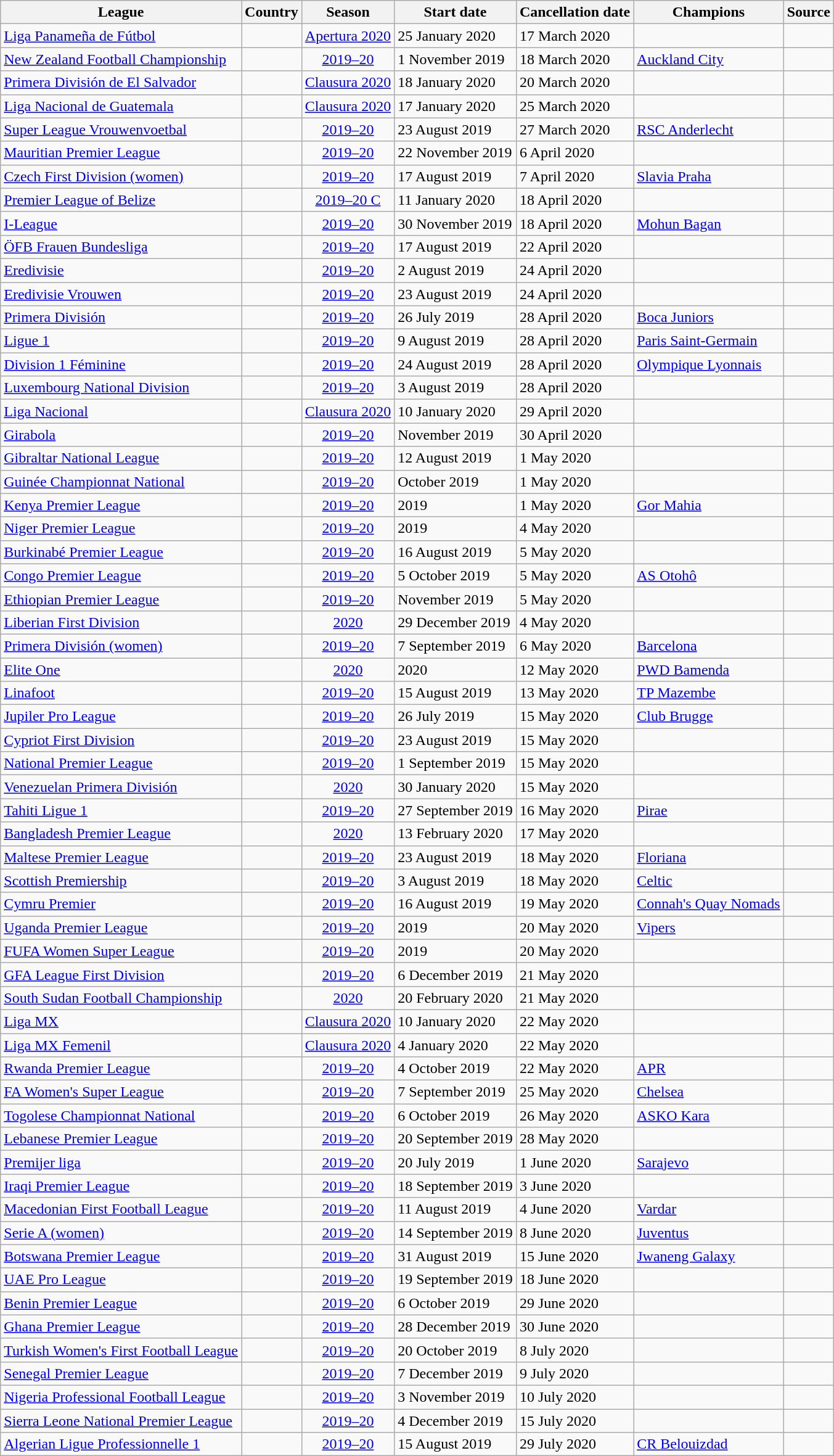<table class="wikitable sortable">
<tr>
<th>League</th>
<th>Country</th>
<th>Season</th>
<th>Start date</th>
<th>Cancellation date</th>
<th>Champions </th>
<th>Source</th>
</tr>
<tr>
<td><a href='#'>Liga Panameña de Fútbol</a></td>
<td></td>
<td align=center><a href='#'>Apertura 2020</a></td>
<td>25 January 2020</td>
<td>17 March 2020</td>
<td></td>
<td></td>
</tr>
<tr>
<td><a href='#'>New Zealand Football Championship</a></td>
<td></td>
<td align=center><a href='#'>2019–20</a></td>
<td>1 November 2019</td>
<td>18 March 2020</td>
<td><a href='#'>Auckland City</a></td>
<td></td>
</tr>
<tr>
<td><a href='#'>Primera División de El Salvador</a></td>
<td></td>
<td align=center><a href='#'>Clausura 2020</a></td>
<td>18 January 2020</td>
<td>20 March 2020</td>
<td></td>
<td></td>
</tr>
<tr>
<td><a href='#'>Liga Nacional de Guatemala</a></td>
<td></td>
<td align=center><a href='#'>Clausura 2020</a></td>
<td>17 January 2020</td>
<td>25 March 2020</td>
<td></td>
<td></td>
</tr>
<tr>
<td><a href='#'>Super League Vrouwenvoetbal</a></td>
<td></td>
<td align=center><a href='#'>2019–20</a></td>
<td>23 August 2019</td>
<td>27 March 2020</td>
<td><a href='#'>RSC Anderlecht</a></td>
<td></td>
</tr>
<tr>
<td><a href='#'>Mauritian Premier League</a></td>
<td></td>
<td align=center><a href='#'>2019–20</a></td>
<td>22 November 2019</td>
<td>6 April 2020</td>
<td></td>
<td></td>
</tr>
<tr>
<td><a href='#'>Czech First Division (women)</a></td>
<td></td>
<td align=center><a href='#'>2019–20</a></td>
<td>17 August 2019</td>
<td>7 April 2020</td>
<td><a href='#'>Slavia Praha</a></td>
<td></td>
</tr>
<tr>
<td><a href='#'>Premier League of Belize</a></td>
<td></td>
<td align=center><a href='#'>2019–20 C</a></td>
<td>11 January 2020</td>
<td>18 April 2020</td>
<td></td>
<td></td>
</tr>
<tr>
<td><a href='#'>I-League</a></td>
<td></td>
<td align=center><a href='#'>2019–20</a></td>
<td>30 November 2019</td>
<td>18 April 2020</td>
<td><a href='#'>Mohun Bagan</a></td>
<td></td>
</tr>
<tr>
<td><a href='#'>ÖFB Frauen Bundesliga</a></td>
<td></td>
<td align=center><a href='#'>2019–20</a></td>
<td>17 August 2019</td>
<td>22 April 2020</td>
<td></td>
<td></td>
</tr>
<tr>
<td><a href='#'>Eredivisie</a></td>
<td></td>
<td align=center><a href='#'>2019–20</a></td>
<td>2 August 2019</td>
<td>24 April 2020</td>
<td></td>
<td></td>
</tr>
<tr>
<td><a href='#'>Eredivisie Vrouwen</a></td>
<td></td>
<td align=center><a href='#'>2019–20</a></td>
<td>23 August 2019</td>
<td>24 April 2020</td>
<td></td>
<td></td>
</tr>
<tr>
<td><a href='#'>Primera División</a></td>
<td></td>
<td align=center><a href='#'>2019–20</a></td>
<td>26 July 2019</td>
<td>28 April 2020</td>
<td><a href='#'>Boca Juniors</a></td>
<td></td>
</tr>
<tr>
<td><a href='#'>Ligue 1</a></td>
<td></td>
<td align=center><a href='#'>2019–20</a></td>
<td>9 August 2019</td>
<td>28 April 2020</td>
<td><a href='#'>Paris Saint-Germain</a></td>
<td></td>
</tr>
<tr>
<td><a href='#'>Division 1 Féminine</a></td>
<td></td>
<td align=center><a href='#'>2019–20</a></td>
<td>24 August 2019</td>
<td>28 April 2020</td>
<td><a href='#'>Olympique Lyonnais</a></td>
<td></td>
</tr>
<tr>
<td><a href='#'>Luxembourg National Division</a></td>
<td></td>
<td align=center><a href='#'>2019–20</a></td>
<td>3 August 2019</td>
<td>28 April 2020</td>
<td></td>
<td></td>
</tr>
<tr>
<td><a href='#'>Liga Nacional</a></td>
<td></td>
<td align=center><a href='#'>Clausura 2020</a></td>
<td>10 January 2020</td>
<td>29 April 2020</td>
<td></td>
<td></td>
</tr>
<tr>
<td><a href='#'>Girabola</a></td>
<td></td>
<td align=center><a href='#'>2019–20</a></td>
<td>November 2019</td>
<td>30 April 2020</td>
<td></td>
<td></td>
</tr>
<tr>
<td><a href='#'>Gibraltar National League</a></td>
<td></td>
<td align=center><a href='#'>2019–20</a></td>
<td>12 August 2019</td>
<td>1 May 2020</td>
<td></td>
<td></td>
</tr>
<tr>
<td><a href='#'>Guinée Championnat National</a></td>
<td></td>
<td align=center><a href='#'>2019–20</a></td>
<td>October 2019</td>
<td>1 May 2020</td>
<td></td>
<td></td>
</tr>
<tr>
<td><a href='#'>Kenya Premier League</a></td>
<td></td>
<td align=center><a href='#'>2019–20</a></td>
<td>2019</td>
<td>1 May 2020</td>
<td><a href='#'>Gor Mahia</a></td>
<td></td>
</tr>
<tr>
<td><a href='#'>Niger Premier League</a></td>
<td></td>
<td align=center><a href='#'>2019–20</a></td>
<td>2019</td>
<td>4 May 2020</td>
<td></td>
<td></td>
</tr>
<tr>
<td><a href='#'>Burkinabé Premier League</a></td>
<td></td>
<td align=center><a href='#'>2019–20</a></td>
<td>16 August 2019</td>
<td>5 May 2020</td>
<td></td>
<td></td>
</tr>
<tr>
<td><a href='#'>Congo Premier League</a></td>
<td></td>
<td align=center><a href='#'>2019–20</a></td>
<td>5 October 2019</td>
<td>5 May 2020</td>
<td><a href='#'>AS Otohô</a></td>
<td></td>
</tr>
<tr>
<td><a href='#'>Ethiopian Premier League</a></td>
<td></td>
<td align=center><a href='#'>2019–20</a></td>
<td>November 2019</td>
<td>5 May 2020</td>
<td></td>
<td></td>
</tr>
<tr>
<td><a href='#'>Liberian First Division</a></td>
<td></td>
<td align=center><a href='#'>2020</a></td>
<td>29 December 2019</td>
<td>4 May 2020</td>
<td></td>
<td></td>
</tr>
<tr>
<td><a href='#'>Primera División (women)</a></td>
<td></td>
<td align=center><a href='#'>2019–20</a></td>
<td>7 September 2019</td>
<td>6 May 2020</td>
<td><a href='#'>Barcelona</a></td>
<td></td>
</tr>
<tr>
<td><a href='#'>Elite One</a></td>
<td></td>
<td align=center><a href='#'>2020</a></td>
<td>2020</td>
<td>12 May 2020</td>
<td><a href='#'>PWD Bamenda</a></td>
<td></td>
</tr>
<tr>
<td><a href='#'>Linafoot</a></td>
<td></td>
<td align=center><a href='#'>2019–20</a></td>
<td>15 August 2019</td>
<td>13 May 2020</td>
<td><a href='#'>TP Mazembe</a></td>
<td></td>
</tr>
<tr>
<td><a href='#'>Jupiler Pro League</a></td>
<td></td>
<td align=center><a href='#'>2019–20</a></td>
<td>26 July 2019</td>
<td>15 May 2020</td>
<td><a href='#'>Club Brugge</a></td>
<td></td>
</tr>
<tr>
<td><a href='#'>Cypriot First Division</a></td>
<td></td>
<td align=center><a href='#'>2019–20</a></td>
<td>23 August 2019</td>
<td>15 May 2020</td>
<td></td>
<td></td>
</tr>
<tr>
<td><a href='#'>National Premier League</a></td>
<td></td>
<td align=center><a href='#'>2019–20</a></td>
<td>1 September 2019</td>
<td>15 May 2020</td>
<td></td>
<td></td>
</tr>
<tr>
<td><a href='#'>Venezuelan Primera División</a></td>
<td></td>
<td align=center><a href='#'>2020</a></td>
<td>30 January 2020</td>
<td>15 May 2020</td>
<td></td>
<td></td>
</tr>
<tr>
<td><a href='#'>Tahiti Ligue 1</a></td>
<td></td>
<td align=center><a href='#'>2019–20</a></td>
<td>27 September 2019</td>
<td>16 May 2020</td>
<td><a href='#'>Pirae</a></td>
<td></td>
</tr>
<tr>
<td><a href='#'>Bangladesh Premier League</a></td>
<td></td>
<td align=center><a href='#'>2020</a></td>
<td>13 February 2020</td>
<td>17 May 2020</td>
<td></td>
<td></td>
</tr>
<tr>
<td><a href='#'>Maltese Premier League</a></td>
<td></td>
<td align=center><a href='#'>2019–20</a></td>
<td>23 August 2019</td>
<td>18 May 2020</td>
<td><a href='#'>Floriana</a></td>
<td></td>
</tr>
<tr>
<td><a href='#'>Scottish Premiership</a></td>
<td></td>
<td align=center><a href='#'>2019–20</a></td>
<td>3 August 2019</td>
<td>18 May 2020</td>
<td><a href='#'>Celtic</a></td>
<td></td>
</tr>
<tr>
<td><a href='#'>Cymru Premier</a></td>
<td></td>
<td align=center><a href='#'>2019–20</a></td>
<td>16 August 2019</td>
<td>19 May 2020</td>
<td><a href='#'>Connah's Quay Nomads</a></td>
<td></td>
</tr>
<tr>
<td><a href='#'>Uganda Premier League</a></td>
<td></td>
<td align=center><a href='#'>2019–20</a></td>
<td>2019</td>
<td>20 May 2020</td>
<td><a href='#'>Vipers</a></td>
<td></td>
</tr>
<tr>
<td><a href='#'>FUFA Women Super League</a></td>
<td></td>
<td align=center><a href='#'>2019–20</a></td>
<td>2019</td>
<td>20 May 2020</td>
<td></td>
<td></td>
</tr>
<tr>
<td><a href='#'>GFA League First Division</a></td>
<td></td>
<td align=center><a href='#'>2019–20</a></td>
<td>6 December 2019</td>
<td>21 May 2020</td>
<td></td>
<td></td>
</tr>
<tr>
<td><a href='#'>South Sudan Football Championship</a></td>
<td></td>
<td align=center><a href='#'>2020</a></td>
<td>20 February 2020</td>
<td>21 May 2020</td>
<td></td>
<td></td>
</tr>
<tr>
<td><a href='#'>Liga MX</a></td>
<td></td>
<td align=center><a href='#'>Clausura 2020</a></td>
<td>10 January 2020</td>
<td>22 May 2020</td>
<td></td>
<td></td>
</tr>
<tr>
<td><a href='#'>Liga MX Femenil</a></td>
<td></td>
<td align=center><a href='#'>Clausura 2020</a></td>
<td>4 January 2020</td>
<td>22 May 2020</td>
<td></td>
<td></td>
</tr>
<tr>
<td><a href='#'>Rwanda Premier League</a></td>
<td></td>
<td align=center><a href='#'>2019–20</a></td>
<td>4 October 2019</td>
<td>22 May 2020</td>
<td><a href='#'>APR</a></td>
<td></td>
</tr>
<tr>
<td><a href='#'>FA Women's Super League</a></td>
<td></td>
<td align=center><a href='#'>2019–20</a></td>
<td>7 September 2019</td>
<td>25 May 2020</td>
<td><a href='#'>Chelsea</a></td>
<td></td>
</tr>
<tr>
<td><a href='#'>Togolese Championnat National</a></td>
<td></td>
<td align=center><a href='#'>2019–20</a></td>
<td>6 October 2019</td>
<td>26 May 2020</td>
<td><a href='#'>ASKO Kara</a></td>
<td></td>
</tr>
<tr>
<td><a href='#'>Lebanese Premier League</a></td>
<td></td>
<td align=center><a href='#'>2019–20</a></td>
<td>20 September 2019</td>
<td>28 May 2020</td>
<td></td>
<td></td>
</tr>
<tr>
<td><a href='#'>Premijer liga</a></td>
<td></td>
<td align=center><a href='#'>2019–20</a></td>
<td>20 July 2019</td>
<td>1 June 2020</td>
<td><a href='#'>Sarajevo</a></td>
<td></td>
</tr>
<tr>
<td><a href='#'>Iraqi Premier League</a></td>
<td></td>
<td align=center><a href='#'>2019–20</a></td>
<td>18 September 2019</td>
<td>3 June 2020</td>
<td></td>
<td></td>
</tr>
<tr>
<td><a href='#'>Macedonian First Football League</a></td>
<td></td>
<td align=center><a href='#'>2019–20</a></td>
<td>11 August 2019</td>
<td>4 June 2020</td>
<td><a href='#'>Vardar</a></td>
<td></td>
</tr>
<tr>
<td><a href='#'>Serie A (women)</a></td>
<td></td>
<td align=center><a href='#'>2019–20</a></td>
<td>14 September 2019</td>
<td>8 June 2020</td>
<td><a href='#'>Juventus</a></td>
<td></td>
</tr>
<tr>
<td><a href='#'>Botswana Premier League</a></td>
<td></td>
<td align=center><a href='#'>2019–20</a></td>
<td>31 August 2019</td>
<td>15 June 2020</td>
<td><a href='#'>Jwaneng Galaxy</a></td>
<td></td>
</tr>
<tr>
<td><a href='#'>UAE Pro League</a></td>
<td></td>
<td align=center><a href='#'>2019–20</a></td>
<td>19 September 2019</td>
<td>18 June 2020</td>
<td></td>
<td></td>
</tr>
<tr>
<td><a href='#'>Benin Premier League</a></td>
<td></td>
<td align=center><a href='#'>2019–20</a></td>
<td>6 October 2019</td>
<td>29 June 2020</td>
<td></td>
<td></td>
</tr>
<tr>
<td><a href='#'>Ghana Premier League</a></td>
<td></td>
<td align=center><a href='#'>2019–20</a></td>
<td>28 December 2019</td>
<td>30 June 2020</td>
<td></td>
<td></td>
</tr>
<tr>
<td><a href='#'>Turkish Women's First Football League</a></td>
<td></td>
<td align=center><a href='#'>2019–20</a></td>
<td>20 October 2019</td>
<td>8 July 2020</td>
<td></td>
<td></td>
</tr>
<tr>
<td><a href='#'>Senegal Premier League</a></td>
<td></td>
<td align=center><a href='#'>2019–20</a></td>
<td>7 December 2019</td>
<td>9 July 2020</td>
<td></td>
<td></td>
</tr>
<tr>
<td><a href='#'>Nigeria Professional Football League</a></td>
<td></td>
<td align=center><a href='#'>2019–20</a></td>
<td>3 November 2019</td>
<td>10 July 2020</td>
<td></td>
<td></td>
</tr>
<tr>
<td><a href='#'>Sierra Leone National Premier League</a></td>
<td></td>
<td align=center><a href='#'>2019–20</a></td>
<td>4 December 2019</td>
<td>15 July 2020</td>
<td></td>
<td></td>
</tr>
<tr>
<td><a href='#'>Algerian Ligue Professionnelle 1</a></td>
<td></td>
<td align=center><a href='#'>2019–20</a></td>
<td>15 August 2019</td>
<td>29 July 2020</td>
<td><a href='#'>CR Belouizdad</a></td>
<td></td>
</tr>
</table>
